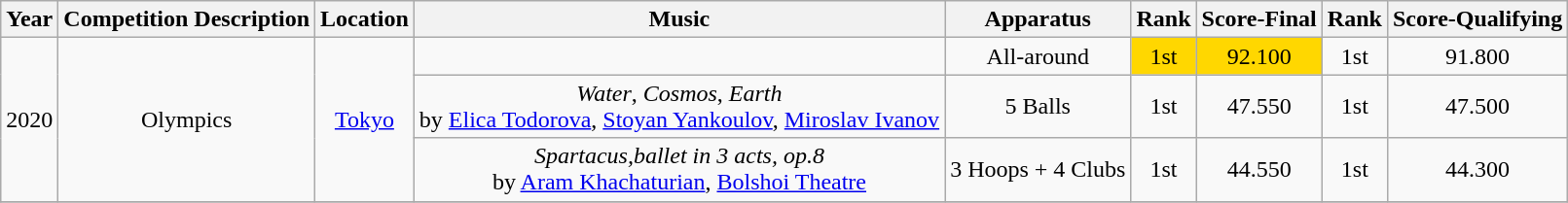<table class="wikitable" style="text-align:center">
<tr>
<th>Year</th>
<th>Competition Description</th>
<th>Location</th>
<th>Music</th>
<th>Apparatus</th>
<th>Rank</th>
<th>Score-Final</th>
<th>Rank</th>
<th>Score-Qualifying</th>
</tr>
<tr>
<td rowspan="3">2020</td>
<td rowspan="3">Olympics</td>
<td rowspan="3"><a href='#'>Tokyo</a></td>
<td></td>
<td>All-around</td>
<td bgcolor=gold>1st</td>
<td bgcolor=gold>92.100</td>
<td>1st</td>
<td>91.800</td>
</tr>
<tr>
<td><em>Water</em>, <em>Cosmos</em>, <em>Earth</em> <br> by <a href='#'>Elica Todorova</a>, <a href='#'>Stoyan Yankoulov</a>, <a href='#'>Miroslav Ivanov</a></td>
<td>5 Balls</td>
<td>1st</td>
<td>47.550</td>
<td>1st</td>
<td>47.500</td>
</tr>
<tr>
<td><em>Spartacus,ballet in 3 acts, op.8</em> <br> by <a href='#'>Aram Khachaturian</a>, <a href='#'>Bolshoi Theatre</a></td>
<td>3 Hoops + 4 Clubs</td>
<td>1st</td>
<td>44.550</td>
<td>1st</td>
<td>44.300</td>
</tr>
<tr>
</tr>
</table>
